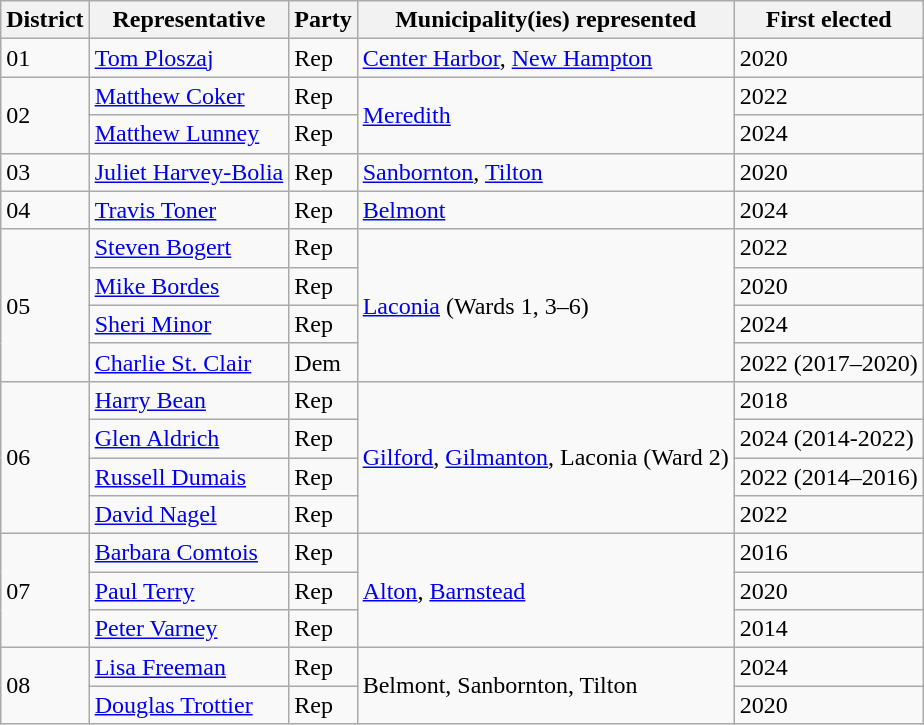<table class="wikitable sortable">
<tr>
<th>District</th>
<th>Representative</th>
<th>Party</th>
<th>Municipality(ies) represented</th>
<th>First elected</th>
</tr>
<tr>
<td>01</td>
<td><a href='#'>Tom Ploszaj</a></td>
<td>Rep</td>
<td><a href='#'>Center Harbor</a>, <a href='#'>New Hampton</a></td>
<td>2020</td>
</tr>
<tr>
<td rowspan=2>02</td>
<td><a href='#'>Matthew Coker</a></td>
<td>Rep</td>
<td rowspan=2><a href='#'>Meredith</a></td>
<td>2022</td>
</tr>
<tr>
<td><a href='#'>Matthew Lunney</a></td>
<td>Rep</td>
<td>2024</td>
</tr>
<tr>
<td>03</td>
<td><a href='#'>Juliet Harvey-Bolia</a></td>
<td>Rep</td>
<td><a href='#'>Sanbornton</a>, <a href='#'>Tilton</a></td>
<td>2020</td>
</tr>
<tr>
<td>04</td>
<td><a href='#'>Travis Toner</a></td>
<td>Rep</td>
<td><a href='#'>Belmont</a></td>
<td>2024</td>
</tr>
<tr>
<td rowspan=4>05</td>
<td><a href='#'>Steven Bogert</a></td>
<td>Rep</td>
<td rowspan=4><a href='#'>Laconia</a> (Wards 1, 3–6)</td>
<td>2022</td>
</tr>
<tr>
<td><a href='#'>Mike Bordes</a></td>
<td>Rep</td>
<td>2020</td>
</tr>
<tr>
<td><a href='#'>Sheri Minor</a></td>
<td>Rep</td>
<td>2024</td>
</tr>
<tr>
<td><a href='#'>Charlie St. Clair</a></td>
<td>Dem</td>
<td>2022 (2017–2020)</td>
</tr>
<tr>
<td rowspan=4>06</td>
<td><a href='#'>Harry Bean</a></td>
<td>Rep</td>
<td rowspan=4><a href='#'>Gilford</a>, <a href='#'>Gilmanton</a>, Laconia (Ward 2)</td>
<td>2018</td>
</tr>
<tr>
<td><a href='#'>Glen Aldrich</a></td>
<td>Rep</td>
<td>2024 (2014-2022)</td>
</tr>
<tr>
<td><a href='#'>Russell Dumais</a></td>
<td>Rep</td>
<td>2022 (2014–2016)</td>
</tr>
<tr>
<td><a href='#'>David Nagel</a></td>
<td>Rep</td>
<td>2022</td>
</tr>
<tr>
<td rowspan=3>07</td>
<td><a href='#'>Barbara Comtois</a></td>
<td>Rep</td>
<td rowspan=3><a href='#'>Alton</a>, <a href='#'>Barnstead</a></td>
<td>2016</td>
</tr>
<tr>
<td><a href='#'>Paul Terry</a></td>
<td>Rep</td>
<td>2020</td>
</tr>
<tr>
<td><a href='#'>Peter Varney</a></td>
<td>Rep</td>
<td>2014</td>
</tr>
<tr>
<td rowspan=2>08</td>
<td><a href='#'>Lisa Freeman</a></td>
<td>Rep</td>
<td rowspan=2>Belmont, Sanbornton, Tilton</td>
<td>2024</td>
</tr>
<tr>
<td><a href='#'>Douglas Trottier</a></td>
<td>Rep</td>
<td>2020</td>
</tr>
</table>
